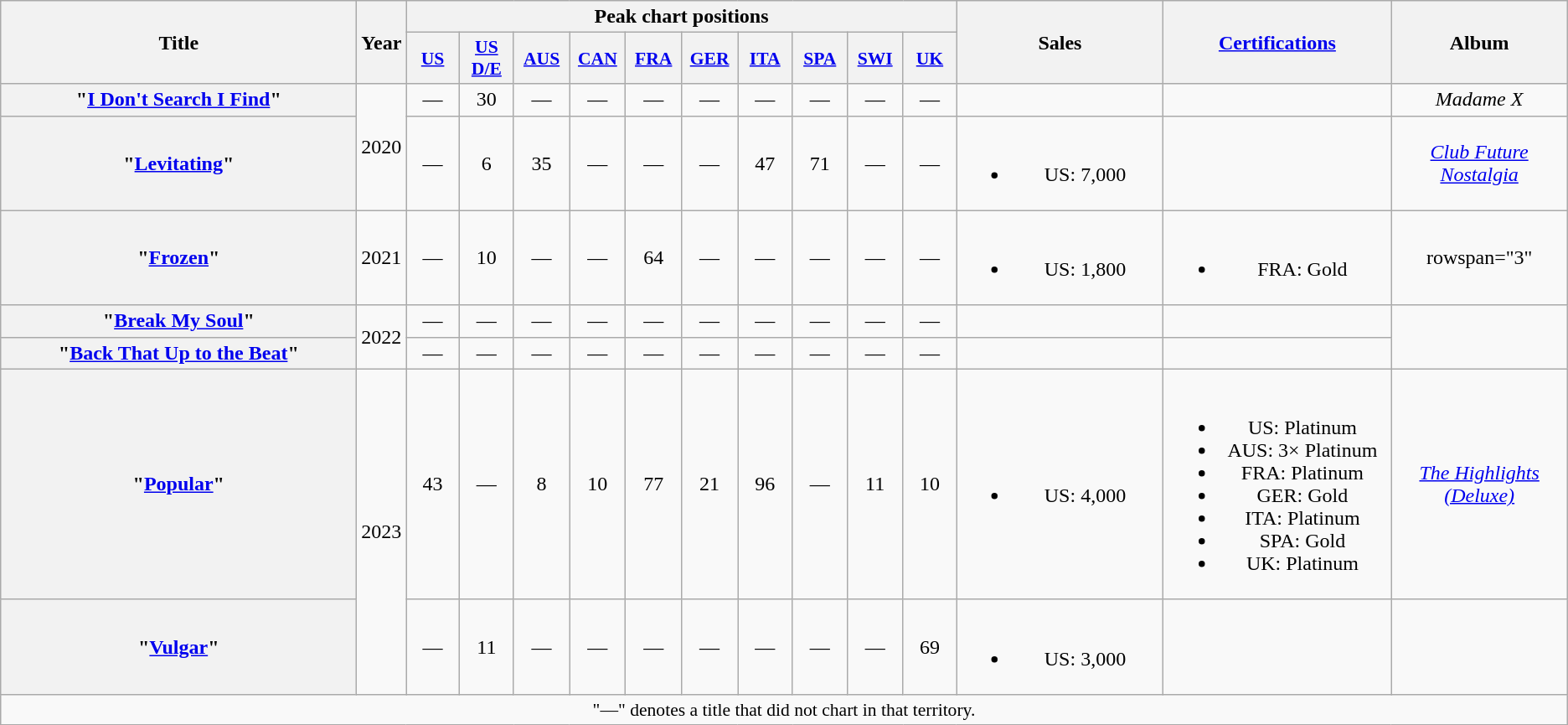<table class="wikitable plainrowheaders" style="text-align:center;">
<tr>
<th scope="col" rowspan="2" style="width:20em;">Title</th>
<th scope="col" rowspan="2">Year</th>
<th scope="col" colspan="10">Peak chart positions</th>
<th scope="col" rowspan="2" style="width:11em;">Sales</th>
<th scope="col" rowspan="2" style="width:12em;"><a href='#'>Certifications</a></th>
<th scope="col" rowspan="2" style="width:9em;">Album</th>
</tr>
<tr>
<th scope="col" style="width:2.75em; font-size:90%;"><a href='#'>US</a><br></th>
<th scope="col" style="width:2.75em; font-size:90%;"><a href='#'>US<br>D/E</a><br></th>
<th scope="col" style="width:2.75em; font-size:90%;"><a href='#'>AUS</a><br></th>
<th scope="col" style="width:2.75em; font-size:90%;"><a href='#'>CAN</a><br></th>
<th scope="col" style="width:2.75em; font-size:90%;"><a href='#'>FRA</a><br></th>
<th scope="col" style="width:2.75em; font-size:90%;"><a href='#'>GER</a><br></th>
<th scope="col" style="width:2.75em; font-size:90%;"><a href='#'>ITA</a><br></th>
<th scope="col" style="width:2.75em; font-size:90%;"><a href='#'>SPA</a><br></th>
<th scope="col" style="width:2.75em; font-size:90%;"><a href='#'>SWI</a><br></th>
<th scope="col" style="width:2.75em; font-size:90%;"><a href='#'>UK</a><br></th>
</tr>
<tr>
<th scope="row">"<a href='#'>I Don't Search I Find</a>"</th>
<td Rowspan="2">2020</td>
<td>—</td>
<td>30</td>
<td>—</td>
<td>—</td>
<td>—</td>
<td>—</td>
<td>—</td>
<td>—</td>
<td>—</td>
<td>—</td>
<td></td>
<td></td>
<td><em>Madame X</em></td>
</tr>
<tr>
<th scope="row">"<a href='#'>Levitating</a>" <br></th>
<td>—</td>
<td>6</td>
<td>35</td>
<td>—</td>
<td>—</td>
<td>—</td>
<td>47</td>
<td>71</td>
<td>—</td>
<td>—</td>
<td><br><ul><li>US: 7,000</li></ul></td>
<td></td>
<td><em><a href='#'>Club Future Nostalgia</a></em></td>
</tr>
<tr>
<th scope="row">"<a href='#'>Frozen</a>" </th>
<td>2021</td>
<td>—</td>
<td>10</td>
<td>—</td>
<td>—</td>
<td>64</td>
<td>—</td>
<td>—</td>
<td>—</td>
<td>—</td>
<td>—</td>
<td><br><ul><li>US: 1,800</li></ul></td>
<td><br><ul><li>FRA: Gold</li></ul></td>
<td>rowspan="3" </td>
</tr>
<tr>
<th scope="row">"<a href='#'>Break My Soul</a>"  <br></th>
<td rowspan="2">2022</td>
<td>—</td>
<td>—</td>
<td>—</td>
<td>—</td>
<td>—</td>
<td>—</td>
<td>—</td>
<td>—</td>
<td>—</td>
<td>—</td>
<td></td>
<td></td>
</tr>
<tr>
<th scope="row">"<a href='#'>Back That Up to the Beat</a>" </th>
<td>—</td>
<td>—</td>
<td>—</td>
<td>—</td>
<td>—</td>
<td>—</td>
<td>—</td>
<td>—</td>
<td>—</td>
<td>—</td>
<td></td>
<td></td>
</tr>
<tr>
<th scope="row">"<a href='#'>Popular</a>"<br></th>
<td rowspan="2">2023</td>
<td>43</td>
<td>—</td>
<td>8</td>
<td>10</td>
<td>77</td>
<td>21</td>
<td>96</td>
<td>—</td>
<td>11</td>
<td>10</td>
<td><br><ul><li>US: 4,000</li></ul></td>
<td><br><ul><li>US: Platinum</li><li>AUS: 3× Platinum</li><li>FRA: Platinum</li><li>GER: Gold</li><li>ITA: Platinum</li><li>SPA: Gold</li><li>UK: Platinum</li></ul></td>
<td><em><a href='#'>The Highlights (Deluxe)</a></em></td>
</tr>
<tr>
<th scope="row">"<a href='#'>Vulgar</a>"<br></th>
<td>—</td>
<td>11</td>
<td>—</td>
<td>—</td>
<td>—</td>
<td>—</td>
<td>—</td>
<td>—</td>
<td>—</td>
<td>69</td>
<td><br><ul><li>US: 3,000</li></ul></td>
<td></td>
<td></td>
</tr>
<tr>
<td colspan="15" style="font-size:90%">"—" denotes a title that did not chart in that territory.</td>
</tr>
</table>
